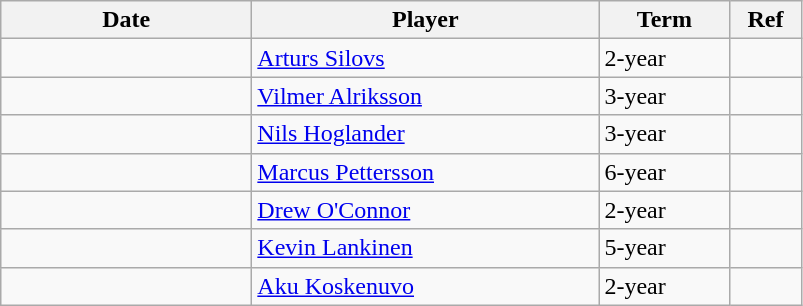<table class="wikitable">
<tr>
<th style="width: 10em;">Date</th>
<th style="width: 14em;">Player</th>
<th style="width: 5em;">Term</th>
<th style="width: 2.5em;">Ref</th>
</tr>
<tr>
<td></td>
<td><a href='#'>Arturs Silovs</a></td>
<td>2-year</td>
<td></td>
</tr>
<tr>
<td></td>
<td><a href='#'>Vilmer Alriksson</a></td>
<td>3-year</td>
<td></td>
</tr>
<tr>
<td></td>
<td><a href='#'>Nils Hoglander</a></td>
<td>3-year</td>
<td></td>
</tr>
<tr>
<td></td>
<td><a href='#'>Marcus Pettersson</a></td>
<td>6-year</td>
<td></td>
</tr>
<tr>
<td></td>
<td><a href='#'>Drew O'Connor</a></td>
<td>2-year</td>
<td></td>
</tr>
<tr>
<td></td>
<td><a href='#'>Kevin Lankinen</a></td>
<td>5-year</td>
<td></td>
</tr>
<tr>
<td></td>
<td><a href='#'>Aku Koskenuvo</a></td>
<td>2-year</td>
<td></td>
</tr>
</table>
